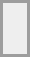<table align="center" border="0" cellpadding="4" cellspacing="4" style="border: 2px solid #9d9d9d;background-color:#eeeeee" valign="midlle">
<tr>
<td><br><div></div></td>
</tr>
</table>
